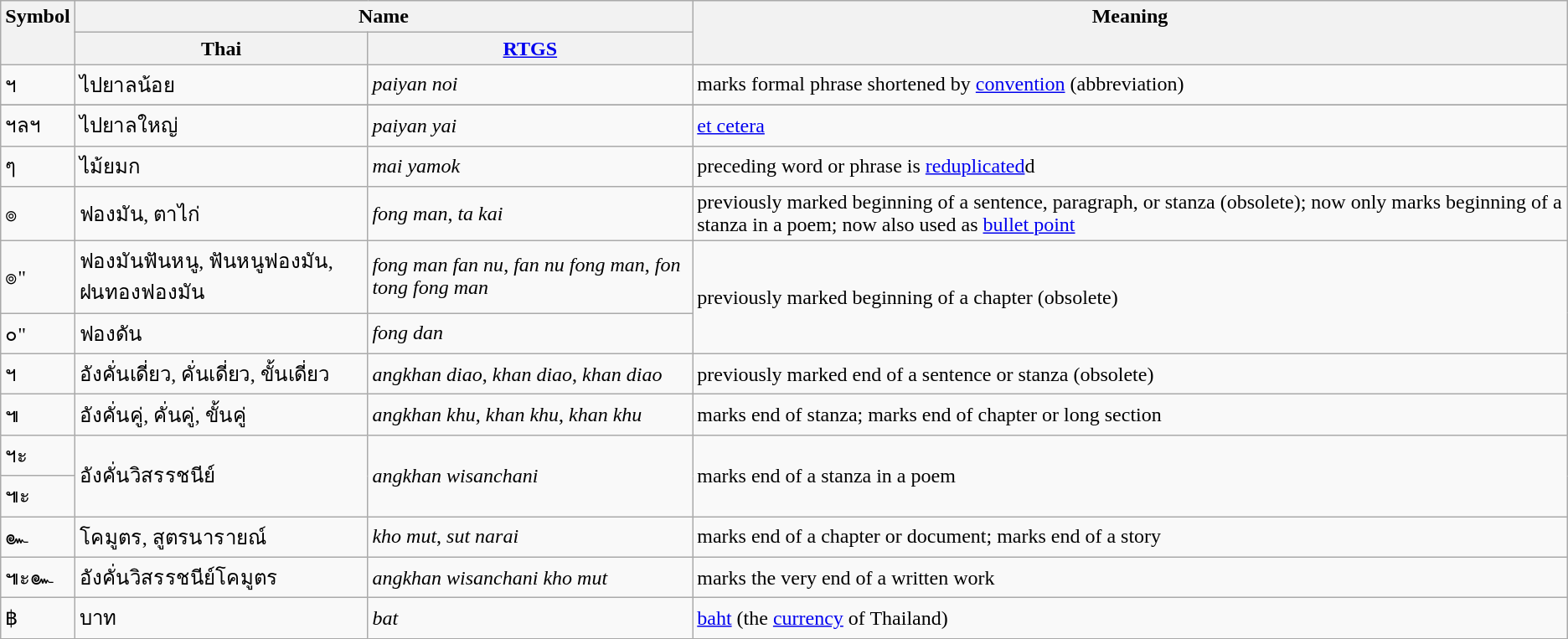<table class="wikitable">
<tr valign="top">
<th rowspan="2">Symbol</th>
<th colspan="2">Name</th>
<th rowspan="2">Meaning</th>
</tr>
<tr>
<th>Thai</th>
<th><a href='#'>RTGS</a></th>
</tr>
<tr>
<td>ฯ</td>
<td>ไปยาลน้อย</td>
<td><em>paiyan noi</em></td>
<td>marks formal phrase shortened by <a href='#'>convention</a> (abbreviation)</td>
</tr>
<tr>
</tr>
<tr>
<td>ฯลฯ</td>
<td>ไปยาลใหญ่</td>
<td><em>paiyan yai</em></td>
<td><a href='#'>et cetera</a></td>
</tr>
<tr>
<td>ๆ</td>
<td>ไม้ยมก</td>
<td><em>mai yamok</em></td>
<td>preceding word or phrase is <a href='#'>reduplicated</a>d</td>
</tr>
<tr>
<td>๏</td>
<td>ฟองมัน, ตาไก่</td>
<td><em>fong man</em>, <em>ta kai</em></td>
<td>previously marked beginning of a sentence, paragraph, or stanza (obsolete); now only marks beginning of a stanza in a poem; now also used as <a href='#'>bullet point</a></td>
</tr>
<tr>
<td>๏<span>"</span></td>
<td>ฟองมันฟันหนู, ฟันหนูฟองมัน, ฝนทองฟองมัน</td>
<td><em>fong man fan nu</em>, <em>fan nu fong man</em>, <em>fon tong fong man</em></td>
<td rowspan="2">previously marked beginning of a chapter (obsolete)</td>
</tr>
<tr>
<td>๐<span>"</span></td>
<td>ฟองดัน</td>
<td><em>fong dan</em></td>
</tr>
<tr>
<td>ฯ</td>
<td>อังคั่นเดี่ยว, คั่นเดี่ยว, ขั้นเดี่ยว</td>
<td><em>angkhan diao</em>, <em>khan diao</em>, <em>khan diao</em></td>
<td>previously marked end of a sentence or stanza (obsolete)</td>
</tr>
<tr>
<td>๚</td>
<td>อังคั่นคู่, คั่นคู่, ขั้นคู่</td>
<td><em>angkhan khu</em>, <em>khan khu</em>, <em>khan khu</em></td>
<td>marks end of stanza; marks end of chapter  or long section</td>
</tr>
<tr>
<td>ฯะ</td>
<td rowspan="2">อังคั่นวิสรรชนีย์</td>
<td rowspan="2"><em>angkhan wisanchani</em></td>
<td rowspan="2">marks end of a stanza in a poem</td>
</tr>
<tr>
<td>๚ะ</td>
</tr>
<tr>
<td>๛</td>
<td>โคมูตร, สูตรนารายณ์</td>
<td><em>kho mut</em>, <em>sut narai</em></td>
<td>marks end of a chapter or document; marks end of a story</td>
</tr>
<tr>
<td>๚ะ๛</td>
<td>อังคั่นวิสรรชนีย์โคมูตร</td>
<td><em>angkhan wisanchani kho mut</em></td>
<td>marks the very end of a written work</td>
</tr>
<tr>
<td>฿</td>
<td>บาท</td>
<td><em>bat</em></td>
<td><a href='#'>baht</a> (the <a href='#'>currency</a> of Thailand)</td>
</tr>
</table>
